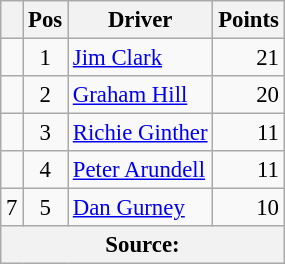<table class="wikitable" style="font-size: 95%;">
<tr>
<th></th>
<th>Pos</th>
<th>Driver</th>
<th>Points</th>
</tr>
<tr>
<td align="left"></td>
<td align="center">1</td>
<td> <a href='#'>Jim Clark</a></td>
<td align="right">21</td>
</tr>
<tr>
<td align="left"></td>
<td align="center">2</td>
<td> <a href='#'>Graham Hill</a></td>
<td align="right">20</td>
</tr>
<tr>
<td align="left"></td>
<td align="center">3</td>
<td> <a href='#'>Richie Ginther</a></td>
<td align="right">11</td>
</tr>
<tr>
<td align="left"></td>
<td align="center">4</td>
<td> <a href='#'>Peter Arundell</a></td>
<td align="right">11</td>
</tr>
<tr>
<td align="left"> 7</td>
<td align="center">5</td>
<td> <a href='#'>Dan Gurney</a></td>
<td align="right">10</td>
</tr>
<tr>
<th colspan=4>Source: </th>
</tr>
</table>
